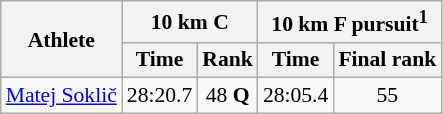<table class="wikitable" border="1" style="font-size:90%">
<tr>
<th rowspan=2>Athlete</th>
<th colspan=2>10 km C</th>
<th colspan=2>10 km F pursuit<sup>1</sup></th>
</tr>
<tr>
<th>Time</th>
<th>Rank</th>
<th>Time</th>
<th>Final rank</th>
</tr>
<tr>
<td><a href='#'>Matej Soklič</a></td>
<td align=center>28:20.7</td>
<td align=center>48 <strong>Q</strong></td>
<td align=center>28:05.4</td>
<td align=center>55</td>
</tr>
</table>
